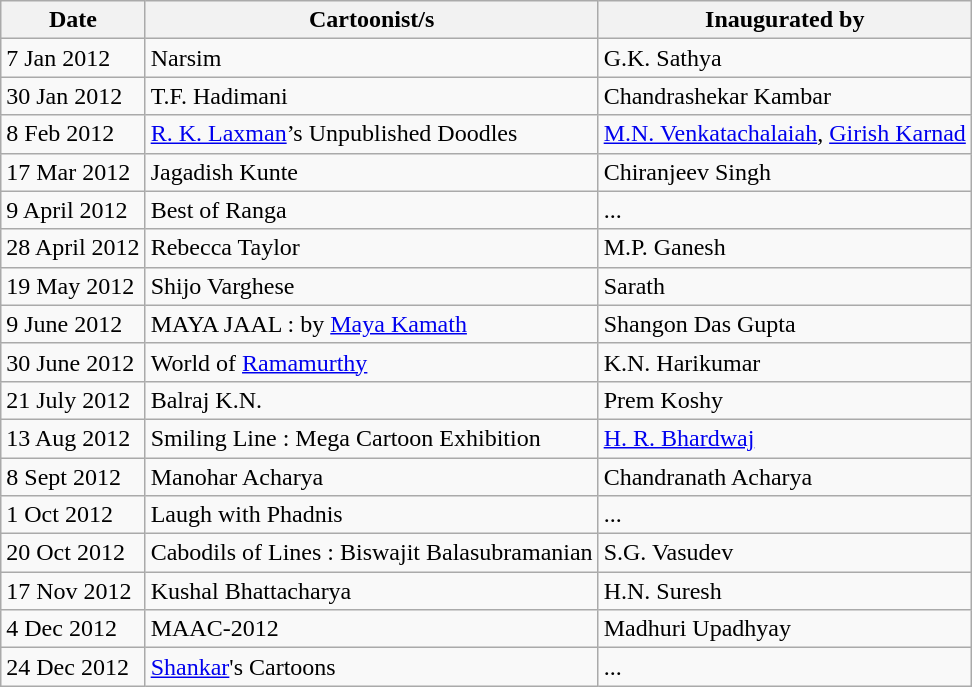<table class="wikitable sortable">
<tr>
<th>Date</th>
<th>Cartoonist/s</th>
<th>Inaugurated by</th>
</tr>
<tr>
<td>7 Jan 2012</td>
<td>Narsim</td>
<td>G.K. Sathya</td>
</tr>
<tr>
<td>30 Jan 2012</td>
<td>T.F. Hadimani</td>
<td>Chandrashekar Kambar</td>
</tr>
<tr>
<td>8 Feb 2012</td>
<td><a href='#'>R. K. Laxman</a>’s Unpublished Doodles</td>
<td><a href='#'>M.N. Venkatachalaiah</a>, <a href='#'>Girish Karnad</a></td>
</tr>
<tr>
<td>17 Mar 2012</td>
<td>Jagadish Kunte</td>
<td>Chiranjeev Singh</td>
</tr>
<tr>
<td>9 April 2012</td>
<td>Best of Ranga</td>
<td>...</td>
</tr>
<tr>
<td>28 April 2012</td>
<td>Rebecca Taylor</td>
<td>M.P. Ganesh</td>
</tr>
<tr>
<td>19 May 2012</td>
<td>Shijo Varghese</td>
<td>Sarath</td>
</tr>
<tr>
<td>9 June 2012</td>
<td>MAYA JAAL : by <a href='#'>Maya Kamath</a></td>
<td>Shangon Das Gupta</td>
</tr>
<tr>
<td>30 June 2012</td>
<td>World of <a href='#'>Ramamurthy</a></td>
<td>K.N. Harikumar</td>
</tr>
<tr>
<td>21 July 2012</td>
<td>Balraj K.N.</td>
<td>Prem Koshy</td>
</tr>
<tr>
<td>13 Aug 2012</td>
<td>Smiling Line : Mega Cartoon Exhibition</td>
<td><a href='#'>H. R. Bhardwaj</a></td>
</tr>
<tr>
<td>8 Sept 2012</td>
<td>Manohar Acharya</td>
<td>Chandranath Acharya</td>
</tr>
<tr>
<td>1 Oct 2012</td>
<td>Laugh with Phadnis</td>
<td>...</td>
</tr>
<tr>
<td>20 Oct 2012</td>
<td>Cabodils of Lines : Biswajit Balasubramanian</td>
<td>S.G. Vasudev</td>
</tr>
<tr>
<td>17 Nov 2012</td>
<td>Kushal Bhattacharya</td>
<td>H.N. Suresh</td>
</tr>
<tr>
<td>4 Dec 2012</td>
<td>MAAC-2012</td>
<td>Madhuri Upadhyay</td>
</tr>
<tr>
<td>24 Dec 2012</td>
<td><a href='#'>Shankar</a>'s Cartoons</td>
<td>...</td>
</tr>
</table>
